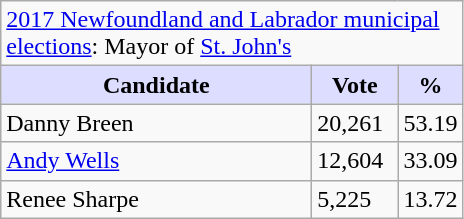<table class="wikitable">
<tr>
<td colspan=3><a href='#'>2017 Newfoundland and Labrador municipal elections</a>: Mayor of <a href='#'>St. John's</a></td>
</tr>
<tr>
<th style="background:#ddf; width:200px;">Candidate</th>
<th style="background:#ddf; width:50px;">Vote</th>
<th style="background:#ddf; width:30px;">%</th>
</tr>
<tr>
<td>Danny Breen</td>
<td>20,261</td>
<td>53.19</td>
</tr>
<tr>
<td><a href='#'>Andy Wells</a></td>
<td>12,604</td>
<td>33.09</td>
</tr>
<tr>
<td>Renee Sharpe</td>
<td>5,225</td>
<td>13.72</td>
</tr>
</table>
